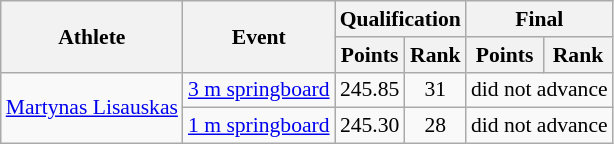<table class="wikitable" style="text-align: center; font-size:90%">
<tr>
<th rowspan="2">Athlete</th>
<th rowspan="2">Event</th>
<th colspan="2">Qualification</th>
<th colspan="2">Final</th>
</tr>
<tr>
<th>Points</th>
<th>Rank</th>
<th>Points</th>
<th>Rank</th>
</tr>
<tr>
<td align="left" rowspan="2"><a href='#'>Martynas Lisauskas</a></td>
<td align="left"><a href='#'>3 m springboard</a></td>
<td>245.85</td>
<td>31</td>
<td colspan=2>did not advance</td>
</tr>
<tr>
<td align="left"><a href='#'>1 m springboard</a></td>
<td>245.30</td>
<td>28</td>
<td colspan=2>did not advance</td>
</tr>
</table>
